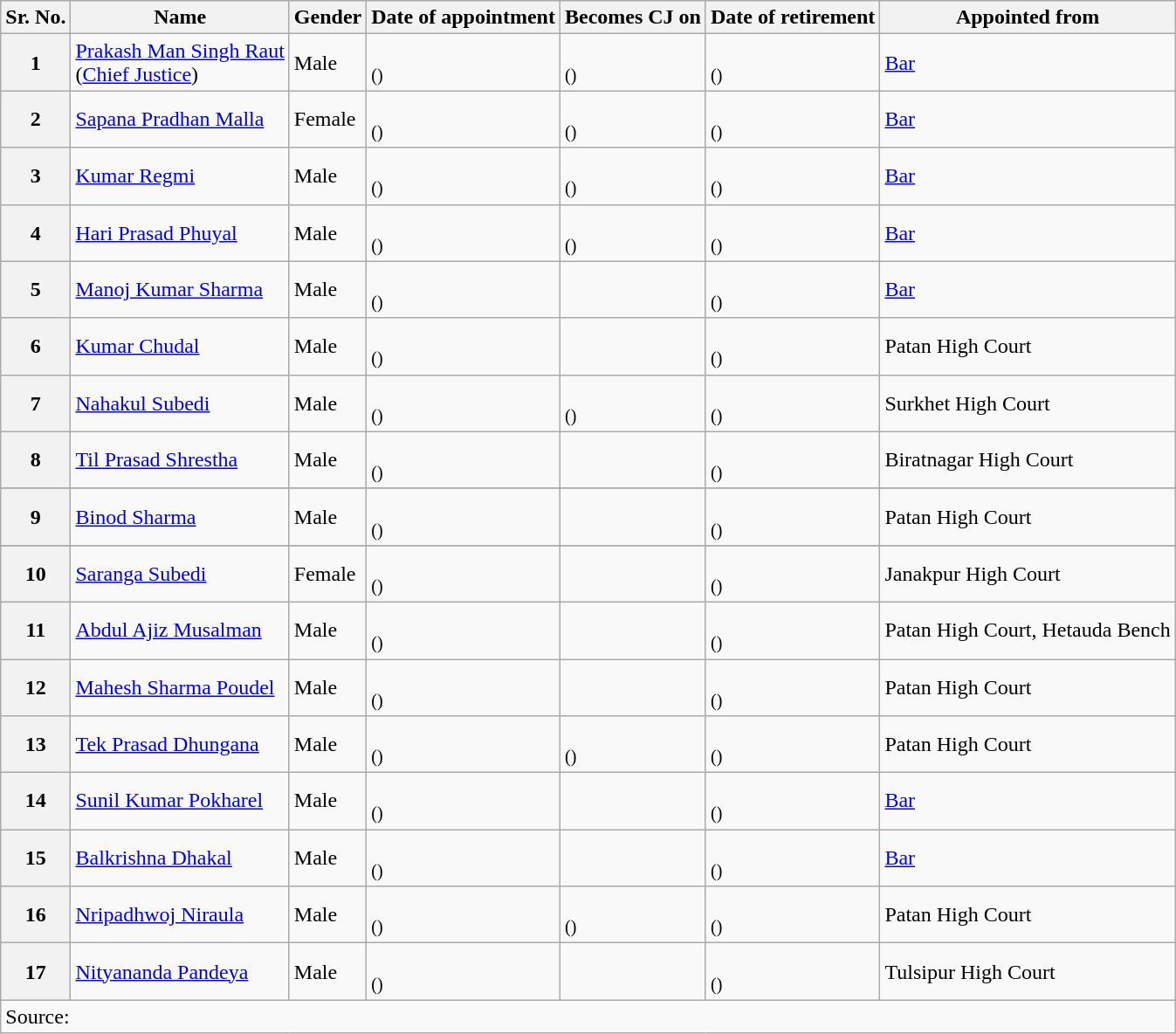<table class="wikitable sortable">
<tr>
<th scope="col">Sr. No.</th>
<th scope="col">Name</th>
<th scope="col">Gender</th>
<th scope="col">Date of appointment</th>
<th>Becomes CJ on</th>
<th scope="col">Date of retirement</th>
<th>Appointed from</th>
</tr>
<tr>
<th>1</th>
<td><a href='#'>Prakash Man Singh Raut</a> <strong><br></strong>(<a href='#'>Chief Justice</a>)</td>
<td>Male</td>
<td><br><small>()</small></td>
<td><br><small>()</small></td>
<td><br><small>()</small></td>
<td><a href='#'>Bar</a></td>
</tr>
<tr>
<th>2</th>
<td><a href='#'>Sapana Pradhan Malla</a></td>
<td>Female</td>
<td><br><small>()</small></td>
<td><br><small>()</small></td>
<td><br><small>()</small></td>
<td><a href='#'>Bar</a></td>
</tr>
<tr>
<th>3</th>
<td><a href='#'>Kumar Regmi</a></td>
<td>Male</td>
<td><br><small>()</small></td>
<td><br><small>()</small></td>
<td><br><small>()</small></td>
<td><a href='#'>Bar</a></td>
</tr>
<tr>
<th>4</th>
<td><a href='#'>Hari Prasad Phuyal</a></td>
<td>Male</td>
<td><br><small>()</small></td>
<td><br><small>()</small></td>
<td><br><small>()</small></td>
<td><a href='#'>Bar</a></td>
</tr>
<tr>
<th>5</th>
<td><a href='#'>Manoj Kumar Sharma</a></td>
<td>Male</td>
<td><br><small>()</small></td>
<td></td>
<td><br><small>()</small></td>
<td><a href='#'>Bar</a></td>
</tr>
<tr>
<th>6</th>
<td><a href='#'>Kumar Chudal</a></td>
<td>Male</td>
<td><br><small>()</small></td>
<td></td>
<td><br><small>()</small></td>
<td>Patan High Court</td>
</tr>
<tr>
<th>7</th>
<td><a href='#'>Nahakul Subedi</a></td>
<td>Male</td>
<td><br><small>()</small></td>
<td><br><small>()</small></td>
<td><br><small>()</small></td>
<td>Surkhet High Court</td>
</tr>
<tr>
<th>8</th>
<td><a href='#'>Til Prasad Shrestha</a></td>
<td>Male</td>
<td><br><small>()</small></td>
<td></td>
<td><br><small>()</small></td>
<td>Biratnagar High Court</td>
</tr>
<tr>
</tr>
<tr>
<th>9</th>
<td><a href='#'>Binod Sharma</a></td>
<td>Male</td>
<td><br><small>()</small></td>
<td></td>
<td><br><small>()</small></td>
<td>Patan High Court</td>
</tr>
<tr>
</tr>
<tr>
<th>10</th>
<td><a href='#'>Saranga Subedi</a></td>
<td>Female</td>
<td><br><small>()</small></td>
<td></td>
<td><br><small>()</small></td>
<td>Janakpur High Court</td>
</tr>
<tr>
<th>11</th>
<td><a href='#'>Abdul Ajiz Musalman</a></td>
<td>Male</td>
<td><br><small>()</small></td>
<td></td>
<td><br><small>()</small></td>
<td>Patan High Court, Hetauda Bench</td>
</tr>
<tr>
<th>12</th>
<td><a href='#'>Mahesh Sharma Poudel</a></td>
<td>Male</td>
<td><br><small>()</small></td>
<td></td>
<td><br><small>()</small></td>
<td>Patan High Court</td>
</tr>
<tr>
<th>13</th>
<td><a href='#'>Tek Prasad Dhungana</a></td>
<td>Male</td>
<td><br><small>()</small></td>
<td><br><small>()</small></td>
<td><br><small>()</small></td>
<td>Patan High Court</td>
</tr>
<tr>
<th>14</th>
<td><a href='#'>Sunil Kumar Pokharel</a></td>
<td>Male</td>
<td><br><small>()</small></td>
<td></td>
<td><br><small>()</small></td>
<td><a href='#'>Bar</a></td>
</tr>
<tr>
<th>15</th>
<td><a href='#'>Balkrishna Dhakal</a></td>
<td>Male</td>
<td><br><small>()</small></td>
<td></td>
<td><br><small>()</small></td>
<td><a href='#'>Bar</a></td>
</tr>
<tr>
<th>16</th>
<td><a href='#'>Nripadhwoj Niraula</a></td>
<td>Male</td>
<td><br><small>()</small></td>
<td><br><small>()</small></td>
<td><br><small>()</small></td>
<td>Patan High Court</td>
</tr>
<tr>
<th>17</th>
<td><a href='#'>Nityananda Pandeya</a></td>
<td>Male</td>
<td><br><small>()</small></td>
<td></td>
<td><br><small>()</small></td>
<td>Tulsipur High Court</td>
</tr>
<tr>
<td colspan="7">Source:</td>
</tr>
</table>
